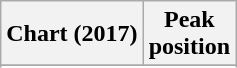<table class="wikitable plainrowheaders" style="text-align:center">
<tr>
<th scope="col">Chart (2017)</th>
<th scope="col">Peak<br> position</th>
</tr>
<tr>
</tr>
<tr>
</tr>
<tr>
</tr>
</table>
